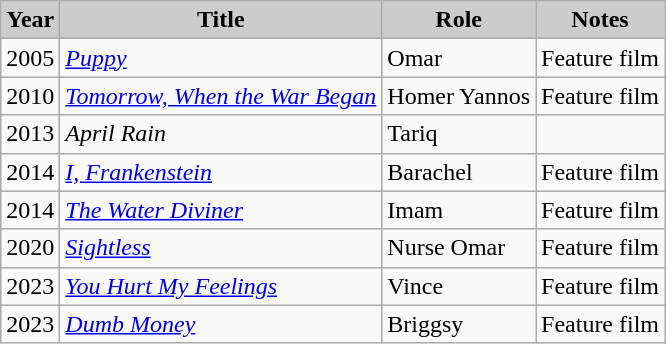<table class="wikitable">
<tr>
<th style="background:#ccc;">Year</th>
<th style="background:#ccc;">Title</th>
<th style="background:#ccc;">Role</th>
<th style="background:#ccc;">Notes</th>
</tr>
<tr>
<td>2005</td>
<td><em><a href='#'>Puppy</a></em></td>
<td>Omar</td>
<td>Feature film</td>
</tr>
<tr>
<td>2010</td>
<td><em><a href='#'>Tomorrow, When the War Began</a></em></td>
<td>Homer Yannos</td>
<td>Feature film</td>
</tr>
<tr>
<td>2013</td>
<td><em>April Rain</em></td>
<td>Tariq</td>
<td></td>
</tr>
<tr>
<td>2014</td>
<td><em><a href='#'>I, Frankenstein</a></em></td>
<td>Barachel</td>
<td>Feature film</td>
</tr>
<tr>
<td>2014</td>
<td><em><a href='#'>The Water Diviner</a></em></td>
<td>Imam</td>
<td>Feature film</td>
</tr>
<tr>
<td>2020</td>
<td><em><a href='#'>Sightless</a></em></td>
<td>Nurse Omar</td>
<td>Feature film</td>
</tr>
<tr>
<td>2023</td>
<td><em><a href='#'>You Hurt My Feelings</a></em></td>
<td>Vince</td>
<td>Feature film</td>
</tr>
<tr>
<td>2023</td>
<td><em><a href='#'>Dumb Money</a></em></td>
<td>Briggsy</td>
<td>Feature film</td>
</tr>
</table>
